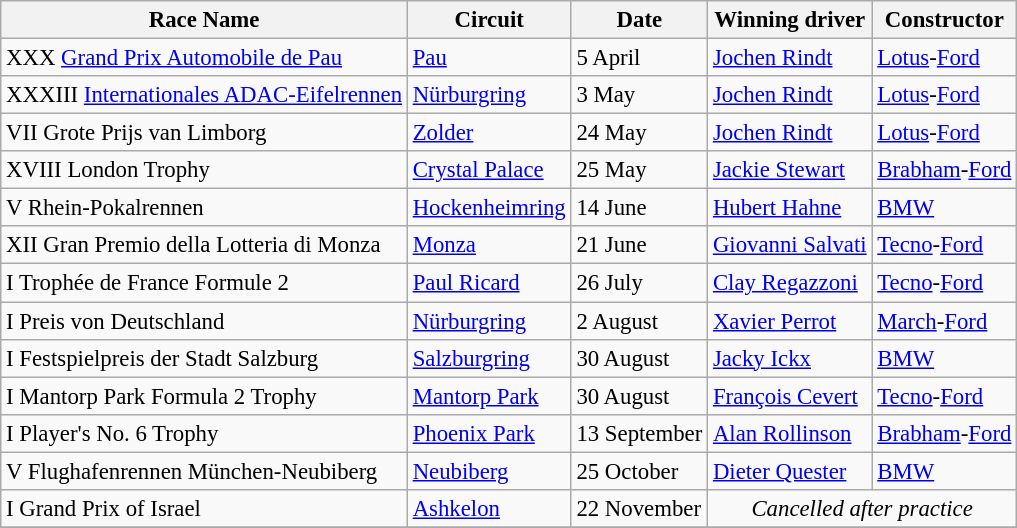<table class="wikitable" style="font-size:95%">
<tr>
<th>Race Name</th>
<th>Circuit</th>
<th>Date</th>
<th>Winning driver</th>
<th>Constructor</th>
</tr>
<tr>
<td> XXX <a href='#'>Grand Prix Automobile de Pau</a></td>
<td><a href='#'>Pau</a></td>
<td>5 April</td>
<td> <a href='#'>Jochen Rindt</a></td>
<td> <a href='#'>Lotus</a>-<a href='#'>Ford</a></td>
</tr>
<tr>
<td> XXXIII <a href='#'>Internationales ADAC-Eifelrennen</a></td>
<td><a href='#'>Nürburgring</a></td>
<td>3 May</td>
<td> <a href='#'>Jochen Rindt</a></td>
<td> <a href='#'>Lotus</a>-<a href='#'>Ford</a></td>
</tr>
<tr>
<td> VII Grote Prijs van Limborg</td>
<td><a href='#'>Zolder</a></td>
<td>24 May</td>
<td> <a href='#'>Jochen Rindt</a></td>
<td> <a href='#'>Lotus</a>-<a href='#'>Ford</a></td>
</tr>
<tr>
<td> XVIII London Trophy</td>
<td><a href='#'>Crystal Palace</a></td>
<td>25 May</td>
<td> <a href='#'>Jackie Stewart</a></td>
<td> <a href='#'>Brabham</a>-<a href='#'>Ford</a></td>
</tr>
<tr>
<td> V Rhein-Pokalrennen</td>
<td><a href='#'>Hockenheimring</a></td>
<td>14 June</td>
<td> <a href='#'>Hubert Hahne</a></td>
<td> <a href='#'>BMW</a></td>
</tr>
<tr>
<td> XII Gran Premio della Lotteria di Monza</td>
<td><a href='#'>Monza</a></td>
<td>21 June</td>
<td> <a href='#'>Giovanni Salvati</a></td>
<td> <a href='#'>Tecno</a>-<a href='#'>Ford</a></td>
</tr>
<tr>
<td> I Trophée de France Formule 2</td>
<td><a href='#'>Paul Ricard</a></td>
<td>26 July</td>
<td> <a href='#'>Clay Regazzoni</a></td>
<td> <a href='#'>Tecno</a>-<a href='#'>Ford</a></td>
</tr>
<tr>
<td> I Preis von Deutschland</td>
<td><a href='#'>Nürburgring</a></td>
<td>2 August</td>
<td> <a href='#'>Xavier Perrot</a></td>
<td> <a href='#'>March</a>-<a href='#'>Ford</a></td>
</tr>
<tr>
<td> I Festspielpreis der Stadt Salzburg</td>
<td><a href='#'>Salzburgring</a></td>
<td>30 August</td>
<td> <a href='#'>Jacky Ickx</a></td>
<td> <a href='#'>BMW</a></td>
</tr>
<tr>
<td> I Mantorp Park Formula 2 Trophy</td>
<td><a href='#'>Mantorp Park</a></td>
<td>30 August</td>
<td> <a href='#'>François Cevert</a></td>
<td> <a href='#'>Tecno</a>-<a href='#'>Ford</a></td>
</tr>
<tr>
<td> I Player's No. 6 Trophy</td>
<td><a href='#'>Phoenix Park</a></td>
<td>13 September</td>
<td> <a href='#'>Alan Rollinson</a></td>
<td> <a href='#'>Brabham</a>-<a href='#'>Ford</a></td>
</tr>
<tr>
<td> V Flughafenrennen München-Neubiberg</td>
<td><a href='#'>Neubiberg</a></td>
<td>25 October</td>
<td> <a href='#'>Dieter Quester</a></td>
<td> <a href='#'>BMW</a></td>
</tr>
<tr>
<td> I Grand Prix of Israel</td>
<td><a href='#'>Ashkelon</a></td>
<td>22 November</td>
<td colspan="2" align="center"><em>Cancelled after practice</em></td>
</tr>
<tr>
</tr>
</table>
